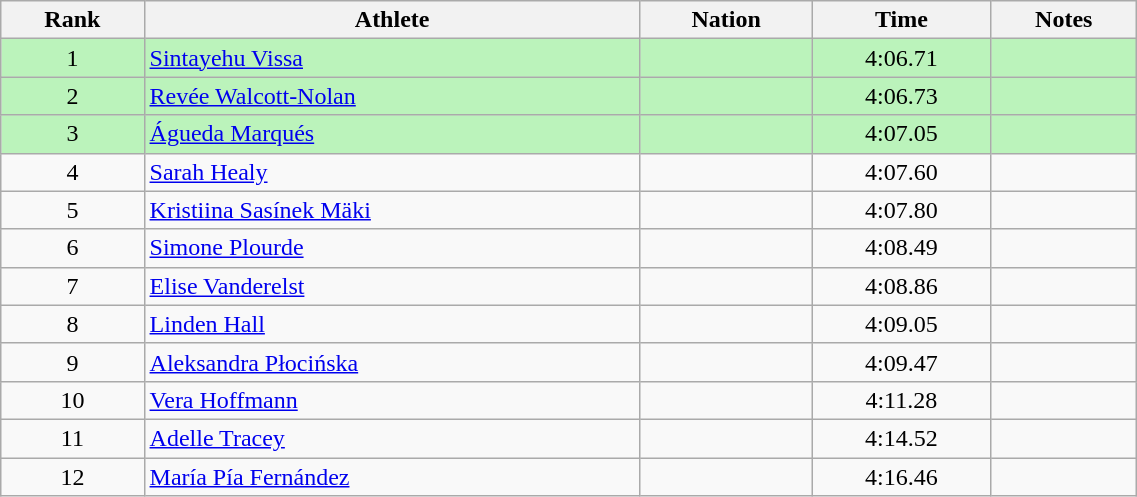<table class="wikitable sortable" style="text-align:center;width: 60%;">
<tr>
<th>Rank</th>
<th>Athlete</th>
<th>Nation</th>
<th>Time</th>
<th>Notes</th>
</tr>
<tr bgcolor="bbf3bb">
<td>1</td>
<td align="left"><a href='#'>Sintayehu Vissa</a></td>
<td align="left"></td>
<td>4:06.71</td>
<td></td>
</tr>
<tr bgcolor="bbf3bb">
<td>2</td>
<td align="left"><a href='#'>Revée Walcott-Nolan</a></td>
<td align="left"></td>
<td>4:06.73</td>
<td></td>
</tr>
<tr bgcolor="bbf3bb">
<td>3</td>
<td align="left"><a href='#'>Águeda Marqués</a></td>
<td align="left"></td>
<td>4:07.05</td>
<td></td>
</tr>
<tr>
<td>4</td>
<td align="left"><a href='#'>Sarah Healy</a></td>
<td align="left"></td>
<td>4:07.60</td>
<td></td>
</tr>
<tr>
<td>5</td>
<td align="left"><a href='#'>Kristiina Sasínek Mäki</a></td>
<td align="left"></td>
<td>4:07.80</td>
<td></td>
</tr>
<tr>
<td>6</td>
<td align="left"><a href='#'>Simone Plourde</a></td>
<td align="left"></td>
<td>4:08.49</td>
<td></td>
</tr>
<tr>
<td>7</td>
<td align="left"><a href='#'>Elise Vanderelst</a></td>
<td align="left"></td>
<td>4:08.86</td>
<td></td>
</tr>
<tr>
<td>8</td>
<td align="left"><a href='#'>Linden Hall</a></td>
<td align="left"></td>
<td>4:09.05</td>
<td></td>
</tr>
<tr>
<td>9</td>
<td align="left"><a href='#'>Aleksandra Płocińska</a></td>
<td align="left"></td>
<td>4:09.47</td>
<td></td>
</tr>
<tr>
<td>10</td>
<td align="left"><a href='#'>Vera Hoffmann</a></td>
<td align="left"></td>
<td>4:11.28</td>
<td></td>
</tr>
<tr>
<td>11</td>
<td align="left"><a href='#'>Adelle Tracey</a></td>
<td align="left"></td>
<td>4:14.52</td>
<td></td>
</tr>
<tr>
<td>12</td>
<td align="left"><a href='#'>María Pía Fernández</a></td>
<td align="left"></td>
<td>4:16.46</td>
<td></td>
</tr>
</table>
